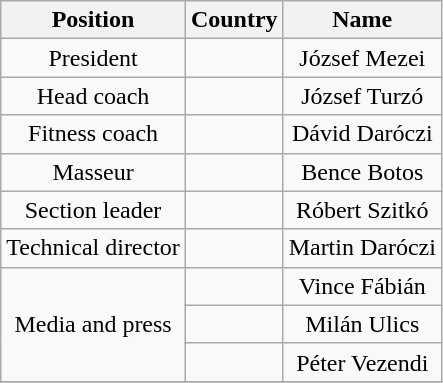<table class="wikitable" style="text-align:center">
<tr>
<th>Position</th>
<th>Country</th>
<th>Name</th>
</tr>
<tr>
<td>President</td>
<td align="centre"></td>
<td>József Mezei</td>
</tr>
<tr>
<td>Head coach</td>
<td align="centre"></td>
<td>József Turzó</td>
</tr>
<tr>
<td>Fitness coach</td>
<td align="centre"></td>
<td>Dávid Daróczi</td>
</tr>
<tr>
<td>Masseur</td>
<td align="centre"></td>
<td>Bence Botos</td>
</tr>
<tr>
<td>Section leader</td>
<td align="centre"></td>
<td>Róbert Szitkó</td>
</tr>
<tr>
<td>Technical director</td>
<td align="centre"></td>
<td>Martin Daróczi</td>
</tr>
<tr>
<td rowspan="3">Media and press</td>
<td align="centre"></td>
<td>Vince Fábián</td>
</tr>
<tr>
<td align="centre"></td>
<td>Milán Ulics</td>
</tr>
<tr>
<td align="centre"></td>
<td>Péter Vezendi</td>
</tr>
<tr>
</tr>
</table>
